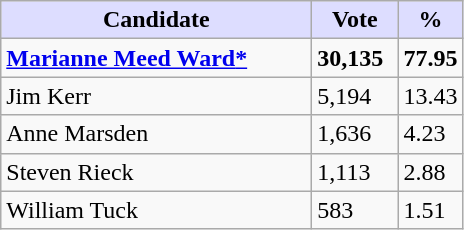<table class="wikitable">
<tr>
<th style="background:#ddf; width:200px;">Candidate</th>
<th style="background:#ddf; width:50px;">Vote</th>
<th style="background:#ddf; width:30px;">%</th>
</tr>
<tr>
<td><strong><a href='#'>Marianne Meed Ward</a><a href='#'>*</a></strong></td>
<td><strong>30,135</strong></td>
<td><strong>77.95</strong></td>
</tr>
<tr>
<td>Jim Kerr</td>
<td>5,194</td>
<td>13.43</td>
</tr>
<tr>
<td>Anne Marsden</td>
<td>1,636</td>
<td>4.23</td>
</tr>
<tr>
<td>Steven Rieck</td>
<td>1,113</td>
<td>2.88</td>
</tr>
<tr>
<td>William Tuck</td>
<td>583</td>
<td>1.51</td>
</tr>
</table>
